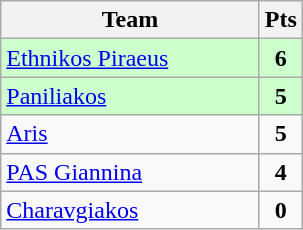<table class="wikitable" style="text-align: center;">
<tr>
<th width=165>Team</th>
<th width=20>Pts</th>
</tr>
<tr bgcolor="#ccffcc">
<td align=left><a href='#'>Ethnikos Piraeus</a></td>
<td><strong>6</strong></td>
</tr>
<tr bgcolor="#ccffcc">
<td align=left><a href='#'>Paniliakos</a></td>
<td><strong>5</strong></td>
</tr>
<tr>
<td align=left><a href='#'>Aris</a></td>
<td><strong>5</strong></td>
</tr>
<tr>
<td align=left><a href='#'>PAS Giannina</a></td>
<td><strong>4</strong></td>
</tr>
<tr>
<td align=left><a href='#'>Charavgiakos</a></td>
<td><strong>0</strong></td>
</tr>
</table>
